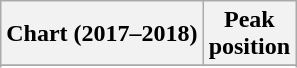<table class="wikitable plainrowheaders sortable" style="text-align:center;">
<tr>
<th scope="col">Chart (2017–2018)</th>
<th scope="col">Peak<br>position</th>
</tr>
<tr>
</tr>
<tr>
</tr>
<tr>
</tr>
<tr>
</tr>
</table>
